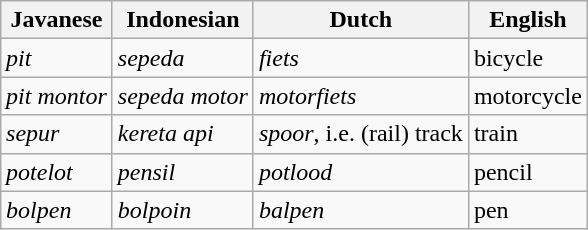<table class="wikitable" style="margin:1em auto;">
<tr>
<th>Javanese</th>
<th>Indonesian</th>
<th>Dutch</th>
<th>English</th>
</tr>
<tr>
<td><em>pit</em></td>
<td><em>sepeda</em></td>
<td><em>fiets</em></td>
<td>bicycle</td>
</tr>
<tr>
<td><em>pit montor</em></td>
<td><em>sepeda motor</em></td>
<td><em>motorfiets</em></td>
<td>motorcycle</td>
</tr>
<tr>
<td><em>sepur</em></td>
<td><em>kereta api</em></td>
<td><em>spoor</em>, i.e. (rail) track</td>
<td>train</td>
</tr>
<tr>
<td><em>potelot</em></td>
<td><em>pensil</em></td>
<td><em>potlood</em></td>
<td>pencil</td>
</tr>
<tr>
<td><em>bolpen</em></td>
<td><em>bolpoin</em></td>
<td><em>balpen</em></td>
<td>pen</td>
</tr>
</table>
